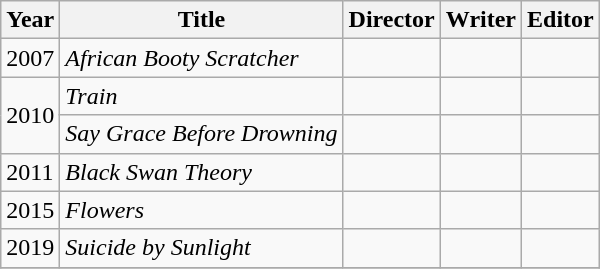<table class="wikitable">
<tr>
<th>Year</th>
<th>Title</th>
<th>Director</th>
<th>Writer</th>
<th>Editor</th>
</tr>
<tr>
<td>2007</td>
<td><em>African Booty Scratcher</em></td>
<td></td>
<td></td>
<td></td>
</tr>
<tr>
<td rowspan="2">2010</td>
<td><em>Train</em></td>
<td></td>
<td></td>
<td></td>
</tr>
<tr>
<td><em>Say Grace Before Drowning</em></td>
<td></td>
<td></td>
<td></td>
</tr>
<tr>
<td>2011</td>
<td><em>Black Swan Theory</em></td>
<td></td>
<td></td>
<td></td>
</tr>
<tr>
<td>2015</td>
<td><em>Flowers</em></td>
<td></td>
<td></td>
<td></td>
</tr>
<tr>
<td>2019</td>
<td><em>Suicide by Sunlight</em></td>
<td></td>
<td></td>
<td></td>
</tr>
<tr>
</tr>
</table>
